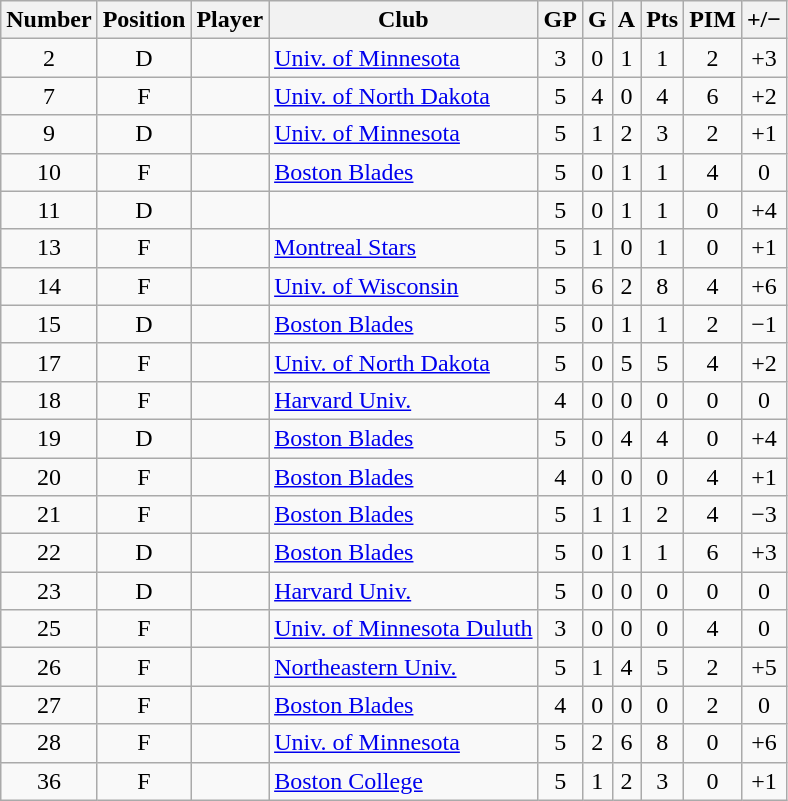<table class="wikitable sortable" style="text-align: center;">
<tr>
<th>Number</th>
<th>Position</th>
<th>Player</th>
<th>Club</th>
<th>GP</th>
<th>G</th>
<th>A</th>
<th>Pts</th>
<th>PIM</th>
<th>+/−</th>
</tr>
<tr>
<td>2</td>
<td>D</td>
<td align=left></td>
<td align=left> <a href='#'>Univ. of Minnesota</a></td>
<td>3</td>
<td>0</td>
<td>1</td>
<td>1</td>
<td>2</td>
<td>+3</td>
</tr>
<tr>
<td>7</td>
<td>F</td>
<td align=left></td>
<td align=left> <a href='#'>Univ. of North Dakota</a></td>
<td>5</td>
<td>4</td>
<td>0</td>
<td>4</td>
<td>6</td>
<td>+2</td>
</tr>
<tr>
<td>9</td>
<td>D</td>
<td align=left></td>
<td align=left> <a href='#'>Univ. of Minnesota</a></td>
<td>5</td>
<td>1</td>
<td>2</td>
<td>3</td>
<td>2</td>
<td>+1</td>
</tr>
<tr>
<td>10</td>
<td>F</td>
<td align=left></td>
<td align=left> <a href='#'>Boston Blades</a></td>
<td>5</td>
<td>0</td>
<td>1</td>
<td>1</td>
<td>4</td>
<td>0</td>
</tr>
<tr>
<td>11</td>
<td>D</td>
<td align=left></td>
<td align=left> </td>
<td>5</td>
<td>0</td>
<td>1</td>
<td>1</td>
<td>0</td>
<td 0>+4</td>
</tr>
<tr>
<td>13</td>
<td>F</td>
<td align=left></td>
<td align=left> <a href='#'>Montreal Stars</a></td>
<td>5</td>
<td>1</td>
<td>0</td>
<td>1</td>
<td>0</td>
<td>+1</td>
</tr>
<tr>
<td>14</td>
<td>F</td>
<td align=left></td>
<td align=left> <a href='#'>Univ. of Wisconsin</a></td>
<td>5</td>
<td>6</td>
<td>2</td>
<td>8</td>
<td>4</td>
<td>+6</td>
</tr>
<tr>
<td>15</td>
<td>D</td>
<td align=left></td>
<td align=left> <a href='#'>Boston Blades</a></td>
<td>5</td>
<td>0</td>
<td>1</td>
<td>1</td>
<td>2</td>
<td>−1</td>
</tr>
<tr>
<td>17</td>
<td>F</td>
<td align=left></td>
<td align=left> <a href='#'>Univ. of North Dakota</a></td>
<td>5</td>
<td>0</td>
<td>5</td>
<td>5</td>
<td>4</td>
<td>+2</td>
</tr>
<tr>
<td>18</td>
<td>F</td>
<td align=left></td>
<td align=left> <a href='#'>Harvard Univ.</a></td>
<td>4</td>
<td>0</td>
<td>0</td>
<td>0</td>
<td>0</td>
<td>0</td>
</tr>
<tr>
<td>19</td>
<td>D</td>
<td align=left></td>
<td align=left> <a href='#'>Boston Blades</a></td>
<td>5</td>
<td>0</td>
<td>4</td>
<td>4</td>
<td>0</td>
<td>+4</td>
</tr>
<tr>
<td>20</td>
<td>F</td>
<td align=left></td>
<td align=left> <a href='#'>Boston Blades</a></td>
<td>4</td>
<td>0</td>
<td>0</td>
<td>0</td>
<td>4</td>
<td>+1</td>
</tr>
<tr>
<td>21</td>
<td>F</td>
<td align=left></td>
<td align=left> <a href='#'>Boston Blades</a></td>
<td>5</td>
<td>1</td>
<td>1</td>
<td>2</td>
<td>4</td>
<td>−3</td>
</tr>
<tr>
<td>22</td>
<td>D</td>
<td align=left></td>
<td align=left> <a href='#'>Boston Blades</a></td>
<td>5</td>
<td>0</td>
<td>1</td>
<td>1</td>
<td>6</td>
<td>+3</td>
</tr>
<tr>
<td>23</td>
<td>D</td>
<td align=left></td>
<td align=left> <a href='#'>Harvard Univ.</a></td>
<td>5</td>
<td>0</td>
<td>0</td>
<td>0</td>
<td>0</td>
<td>0</td>
</tr>
<tr>
<td>25</td>
<td>F</td>
<td align=left></td>
<td align=left> <a href='#'>Univ. of Minnesota Duluth</a></td>
<td>3</td>
<td>0</td>
<td>0</td>
<td>0</td>
<td>4</td>
<td>0</td>
</tr>
<tr>
<td>26</td>
<td>F</td>
<td align=left></td>
<td align=left> <a href='#'>Northeastern Univ.</a></td>
<td>5</td>
<td>1</td>
<td>4</td>
<td>5</td>
<td>2</td>
<td>+5</td>
</tr>
<tr>
<td>27</td>
<td>F</td>
<td align=left></td>
<td align=left> <a href='#'>Boston Blades</a></td>
<td>4</td>
<td>0</td>
<td>0</td>
<td>0</td>
<td>2</td>
<td>0</td>
</tr>
<tr>
<td>28</td>
<td>F</td>
<td align=left></td>
<td align=left> <a href='#'>Univ. of Minnesota</a></td>
<td>5</td>
<td>2</td>
<td>6</td>
<td>8</td>
<td>0</td>
<td>+6</td>
</tr>
<tr>
<td>36</td>
<td>F</td>
<td align=left></td>
<td align=left> <a href='#'>Boston College</a></td>
<td>5</td>
<td>1</td>
<td>2</td>
<td>3</td>
<td>0</td>
<td>+1</td>
</tr>
</table>
